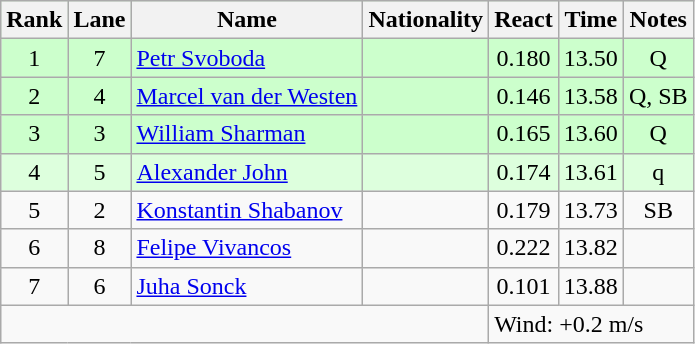<table class="wikitable sortable" style="text-align:center">
<tr bgcolor=CCFFCC>
<th>Rank</th>
<th>Lane</th>
<th>Name</th>
<th>Nationality</th>
<th>React</th>
<th>Time</th>
<th>Notes</th>
</tr>
<tr bgcolor=CCFFCC>
<td>1</td>
<td>7</td>
<td align="left"><a href='#'>Petr Svoboda</a></td>
<td align=left></td>
<td>0.180</td>
<td>13.50</td>
<td>Q</td>
</tr>
<tr bgcolor=CCFFCC>
<td>2</td>
<td>4</td>
<td align="left"><a href='#'>Marcel van der Westen</a></td>
<td align=left></td>
<td>0.146</td>
<td>13.58</td>
<td>Q, SB</td>
</tr>
<tr bgcolor=CCFFCC>
<td>3</td>
<td>3</td>
<td align="left"><a href='#'>William Sharman</a></td>
<td align=left></td>
<td>0.165</td>
<td>13.60</td>
<td>Q</td>
</tr>
<tr bgcolor=ddffdd>
<td>4</td>
<td>5</td>
<td align="left"><a href='#'>Alexander John</a></td>
<td align=left></td>
<td>0.174</td>
<td>13.61</td>
<td>q</td>
</tr>
<tr>
<td>5</td>
<td>2</td>
<td align="left"><a href='#'>Konstantin Shabanov</a></td>
<td align=left></td>
<td>0.179</td>
<td>13.73</td>
<td>SB</td>
</tr>
<tr>
<td>6</td>
<td>8</td>
<td align="left"><a href='#'>Felipe Vivancos</a></td>
<td align=left></td>
<td>0.222</td>
<td>13.82</td>
<td></td>
</tr>
<tr>
<td>7</td>
<td>6</td>
<td align="left"><a href='#'>Juha Sonck</a></td>
<td align=left></td>
<td>0.101</td>
<td>13.88</td>
<td></td>
</tr>
<tr>
<td colspan=4></td>
<td colspan=3 align=left>Wind: +0.2 m/s</td>
</tr>
</table>
